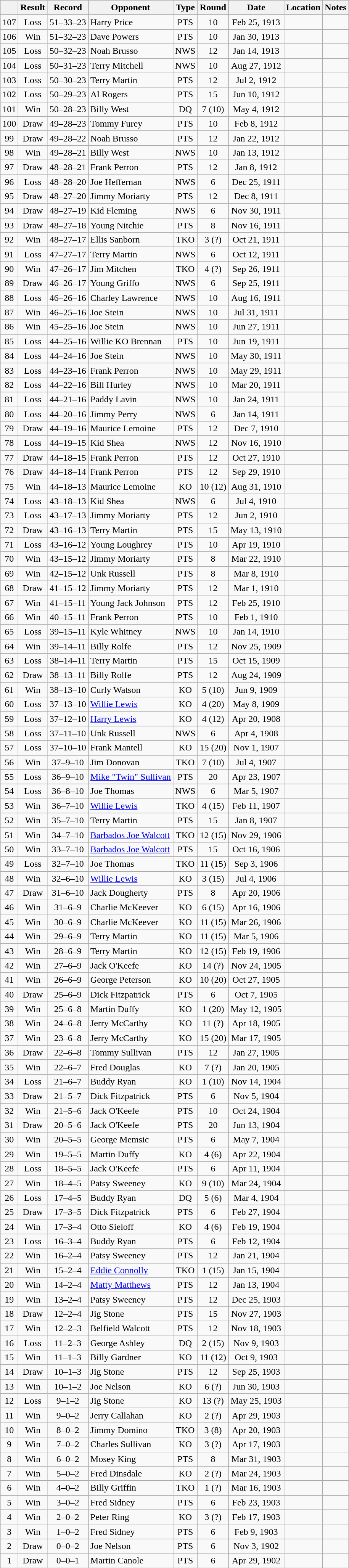<table class="wikitable mw-collapsible" style="text-align:center">
<tr>
<th></th>
<th>Result</th>
<th>Record</th>
<th>Opponent</th>
<th>Type</th>
<th>Round</th>
<th>Date</th>
<th>Location</th>
<th>Notes</th>
</tr>
<tr>
<td>107</td>
<td>Loss</td>
<td>51–33–23</td>
<td style="text-align:left;">Harry Price</td>
<td>PTS</td>
<td>10</td>
<td>Feb 25, 1913</td>
<td style="text-align:left;"></td>
<td></td>
</tr>
<tr>
<td>106</td>
<td>Win</td>
<td>51–32–23</td>
<td style="text-align:left;">Dave Powers</td>
<td>PTS</td>
<td>10</td>
<td>Jan 30, 1913</td>
<td style="text-align:left;"></td>
<td></td>
</tr>
<tr>
<td>105</td>
<td>Loss</td>
<td>50–32–23</td>
<td style="text-align:left;">Noah Brusso</td>
<td>NWS</td>
<td>12</td>
<td>Jan 14, 1913</td>
<td style="text-align:left;"></td>
<td></td>
</tr>
<tr>
<td>104</td>
<td>Loss</td>
<td>50–31–23</td>
<td style="text-align:left;">Terry Mitchell</td>
<td>NWS</td>
<td>10</td>
<td>Aug 27, 1912</td>
<td style="text-align:left;"></td>
<td></td>
</tr>
<tr>
<td>103</td>
<td>Loss</td>
<td>50–30–23</td>
<td style="text-align:left;">Terry Martin</td>
<td>PTS</td>
<td>12</td>
<td>Jul 2, 1912</td>
<td style="text-align:left;"></td>
<td></td>
</tr>
<tr>
<td>102</td>
<td>Loss</td>
<td>50–29–23</td>
<td style="text-align:left;">Al Rogers</td>
<td>PTS</td>
<td>15</td>
<td>Jun 10, 1912</td>
<td style="text-align:left;"></td>
<td></td>
</tr>
<tr>
<td>101</td>
<td>Win</td>
<td>50–28–23</td>
<td style="text-align:left;">Billy West</td>
<td>DQ</td>
<td>7 (10)</td>
<td>May 4, 1912</td>
<td style="text-align:left;"></td>
<td></td>
</tr>
<tr>
<td>100</td>
<td>Draw</td>
<td>49–28–23</td>
<td style="text-align:left;">Tommy Furey</td>
<td>PTS</td>
<td>10</td>
<td>Feb 8, 1912</td>
<td style="text-align:left;"></td>
<td></td>
</tr>
<tr>
<td>99</td>
<td>Draw</td>
<td>49–28–22</td>
<td style="text-align:left;">Noah Brusso</td>
<td>PTS</td>
<td>12</td>
<td>Jan 22, 1912</td>
<td style="text-align:left;"></td>
<td></td>
</tr>
<tr>
<td>98</td>
<td>Win</td>
<td>49–28–21</td>
<td style="text-align:left;">Billy West</td>
<td>NWS</td>
<td>10</td>
<td>Jan 13, 1912</td>
<td style="text-align:left;"></td>
<td></td>
</tr>
<tr>
<td>97</td>
<td>Draw</td>
<td>48–28–21</td>
<td style="text-align:left;">Frank Perron</td>
<td>PTS</td>
<td>12</td>
<td>Jan 8, 1912</td>
<td style="text-align:left;"></td>
<td></td>
</tr>
<tr>
<td>96</td>
<td>Loss</td>
<td>48–28–20</td>
<td style="text-align:left;">Joe Heffernan</td>
<td>NWS</td>
<td>6</td>
<td>Dec 25, 1911</td>
<td style="text-align:left;"></td>
<td></td>
</tr>
<tr>
<td>95</td>
<td>Draw</td>
<td>48–27–20</td>
<td style="text-align:left;">Jimmy Moriarty</td>
<td>PTS</td>
<td>12</td>
<td>Dec 8, 1911</td>
<td style="text-align:left;"></td>
<td></td>
</tr>
<tr>
<td>94</td>
<td>Draw</td>
<td>48–27–19</td>
<td style="text-align:left;">Kid Fleming</td>
<td>NWS</td>
<td>6</td>
<td>Nov 30, 1911</td>
<td style="text-align:left;"></td>
<td></td>
</tr>
<tr>
<td>93</td>
<td>Draw</td>
<td>48–27–18</td>
<td style="text-align:left;">Young Nitchie</td>
<td>PTS</td>
<td>8</td>
<td>Nov 16, 1911</td>
<td style="text-align:left;"></td>
<td></td>
</tr>
<tr>
<td>92</td>
<td>Win</td>
<td>48–27–17</td>
<td style="text-align:left;">Ellis Sanborn</td>
<td>TKO</td>
<td>3 (?)</td>
<td>Oct 21, 1911</td>
<td style="text-align:left;"></td>
<td></td>
</tr>
<tr>
<td>91</td>
<td>Loss</td>
<td>47–27–17</td>
<td style="text-align:left;">Terry Martin</td>
<td>NWS</td>
<td>6</td>
<td>Oct 12, 1911</td>
<td style="text-align:left;"></td>
<td></td>
</tr>
<tr>
<td>90</td>
<td>Win</td>
<td>47–26–17</td>
<td style="text-align:left;">Jim Mitchen</td>
<td>TKO</td>
<td>4 (?)</td>
<td>Sep 26, 1911</td>
<td style="text-align:left;"></td>
<td></td>
</tr>
<tr>
<td>89</td>
<td>Draw</td>
<td>46–26–17</td>
<td style="text-align:left;">Young Griffo</td>
<td>NWS</td>
<td>6</td>
<td>Sep 25, 1911</td>
<td style="text-align:left;"></td>
<td></td>
</tr>
<tr>
<td>88</td>
<td>Loss</td>
<td>46–26–16</td>
<td style="text-align:left;">Charley Lawrence</td>
<td>NWS</td>
<td>10</td>
<td>Aug 16, 1911</td>
<td style="text-align:left;"></td>
<td></td>
</tr>
<tr>
<td>87</td>
<td>Win</td>
<td>46–25–16</td>
<td style="text-align:left;">Joe Stein</td>
<td>NWS</td>
<td>10</td>
<td>Jul 31, 1911</td>
<td style="text-align:left;"></td>
<td></td>
</tr>
<tr>
<td>86</td>
<td>Win</td>
<td>45–25–16</td>
<td style="text-align:left;">Joe Stein</td>
<td>NWS</td>
<td>10</td>
<td>Jun 27, 1911</td>
<td style="text-align:left;"></td>
<td></td>
</tr>
<tr>
<td>85</td>
<td>Loss</td>
<td>44–25–16</td>
<td style="text-align:left;">Willie KO Brennan</td>
<td>PTS</td>
<td>10</td>
<td>Jun 19, 1911</td>
<td style="text-align:left;"></td>
<td></td>
</tr>
<tr>
<td>84</td>
<td>Loss</td>
<td>44–24–16</td>
<td style="text-align:left;">Joe Stein</td>
<td>NWS</td>
<td>10</td>
<td>May 30, 1911</td>
<td style="text-align:left;"></td>
<td></td>
</tr>
<tr>
<td>83</td>
<td>Loss</td>
<td>44–23–16</td>
<td style="text-align:left;">Frank Perron</td>
<td>NWS</td>
<td>10</td>
<td>May 29, 1911</td>
<td style="text-align:left;"></td>
<td></td>
</tr>
<tr>
<td>82</td>
<td>Loss</td>
<td>44–22–16</td>
<td style="text-align:left;">Bill Hurley</td>
<td>NWS</td>
<td>10</td>
<td>Mar 20, 1911</td>
<td style="text-align:left;"></td>
<td></td>
</tr>
<tr>
<td>81</td>
<td>Loss</td>
<td>44–21–16</td>
<td style="text-align:left;">Paddy Lavin</td>
<td>NWS</td>
<td>10</td>
<td>Jan 24, 1911</td>
<td style="text-align:left;"></td>
<td></td>
</tr>
<tr>
<td>80</td>
<td>Loss</td>
<td>44–20–16</td>
<td style="text-align:left;">Jimmy Perry</td>
<td>NWS</td>
<td>6</td>
<td>Jan 14, 1911</td>
<td style="text-align:left;"></td>
<td></td>
</tr>
<tr>
<td>79</td>
<td>Draw</td>
<td>44–19–16</td>
<td style="text-align:left;">Maurice Lemoine</td>
<td>PTS</td>
<td>12</td>
<td>Dec 7, 1910</td>
<td style="text-align:left;"></td>
<td style="text-align:left;"></td>
</tr>
<tr>
<td>78</td>
<td>Loss</td>
<td>44–19–15</td>
<td style="text-align:left;">Kid Shea</td>
<td>NWS</td>
<td>12</td>
<td>Nov 16, 1910</td>
<td style="text-align:left;"></td>
<td></td>
</tr>
<tr>
<td>77</td>
<td>Draw</td>
<td>44–18–15</td>
<td style="text-align:left;">Frank Perron</td>
<td>PTS</td>
<td>12</td>
<td>Oct 27, 1910</td>
<td style="text-align:left;"></td>
<td></td>
</tr>
<tr>
<td>76</td>
<td>Draw</td>
<td>44–18–14</td>
<td style="text-align:left;">Frank Perron</td>
<td>PTS</td>
<td>12</td>
<td>Sep 29, 1910</td>
<td style="text-align:left;"></td>
<td></td>
</tr>
<tr>
<td>75</td>
<td>Win</td>
<td>44–18–13</td>
<td style="text-align:left;">Maurice Lemoine</td>
<td>KO</td>
<td>10 (12)</td>
<td>Aug 31, 1910</td>
<td style="text-align:left;"></td>
<td></td>
</tr>
<tr>
<td>74</td>
<td>Loss</td>
<td>43–18–13</td>
<td style="text-align:left;">Kid Shea</td>
<td>NWS</td>
<td>6</td>
<td>Jul 4, 1910</td>
<td style="text-align:left;"></td>
<td></td>
</tr>
<tr>
<td>73</td>
<td>Loss</td>
<td>43–17–13</td>
<td style="text-align:left;">Jimmy Moriarty</td>
<td>PTS</td>
<td>12</td>
<td>Jun 2, 1910</td>
<td style="text-align:left;"></td>
<td></td>
</tr>
<tr>
<td>72</td>
<td>Draw</td>
<td>43–16–13</td>
<td style="text-align:left;">Terry Martin</td>
<td>PTS</td>
<td>15</td>
<td>May 13, 1910</td>
<td style="text-align:left;"></td>
<td></td>
</tr>
<tr>
<td>71</td>
<td>Loss</td>
<td>43–16–12</td>
<td style="text-align:left;">Young Loughrey</td>
<td>PTS</td>
<td>10</td>
<td>Apr 19, 1910</td>
<td style="text-align:left;"></td>
<td></td>
</tr>
<tr>
<td>70</td>
<td>Win</td>
<td>43–15–12</td>
<td style="text-align:left;">Jimmy Moriarty</td>
<td>PTS</td>
<td>8</td>
<td>Mar 22, 1910</td>
<td style="text-align:left;"></td>
<td></td>
</tr>
<tr>
<td>69</td>
<td>Win</td>
<td>42–15–12</td>
<td style="text-align:left;">Unk Russell</td>
<td>PTS</td>
<td>8</td>
<td>Mar 8, 1910</td>
<td style="text-align:left;"></td>
<td></td>
</tr>
<tr>
<td>68</td>
<td>Draw</td>
<td>41–15–12</td>
<td style="text-align:left;">Jimmy Moriarty</td>
<td>PTS</td>
<td>12</td>
<td>Mar 1, 1910</td>
<td style="text-align:left;"></td>
<td></td>
</tr>
<tr>
<td>67</td>
<td>Win</td>
<td>41–15–11</td>
<td style="text-align:left;">Young Jack Johnson</td>
<td>PTS</td>
<td>12</td>
<td>Feb 25, 1910</td>
<td style="text-align:left;"></td>
<td></td>
</tr>
<tr>
<td>66</td>
<td>Win</td>
<td>40–15–11</td>
<td style="text-align:left;">Frank Perron</td>
<td>PTS</td>
<td>10</td>
<td>Feb 1, 1910</td>
<td style="text-align:left;"></td>
<td></td>
</tr>
<tr>
<td>65</td>
<td>Loss</td>
<td>39–15–11</td>
<td style="text-align:left;">Kyle Whitney</td>
<td>NWS</td>
<td>10</td>
<td>Jan 14, 1910</td>
<td style="text-align:left;"></td>
<td></td>
</tr>
<tr>
<td>64</td>
<td>Win</td>
<td>39–14–11</td>
<td style="text-align:left;">Billy Rolfe</td>
<td>PTS</td>
<td>12</td>
<td>Nov 25, 1909</td>
<td style="text-align:left;"></td>
<td></td>
</tr>
<tr>
<td>63</td>
<td>Loss</td>
<td>38–14–11</td>
<td style="text-align:left;">Terry Martin</td>
<td>PTS</td>
<td>15</td>
<td>Oct 15, 1909</td>
<td style="text-align:left;"></td>
<td></td>
</tr>
<tr>
<td>62</td>
<td>Draw</td>
<td>38–13–11</td>
<td style="text-align:left;">Billy Rolfe</td>
<td>PTS</td>
<td>12</td>
<td>Aug 24, 1909</td>
<td style="text-align:left;"></td>
<td></td>
</tr>
<tr>
<td>61</td>
<td>Win</td>
<td>38–13–10</td>
<td style="text-align:left;">Curly Watson</td>
<td>KO</td>
<td>5 (10)</td>
<td>Jun 9, 1909</td>
<td style="text-align:left;"></td>
<td></td>
</tr>
<tr>
<td>60</td>
<td>Loss</td>
<td>37–13–10</td>
<td style="text-align:left;"><a href='#'>Willie Lewis</a></td>
<td>KO</td>
<td>4 (20)</td>
<td>May 8, 1909</td>
<td style="text-align:left;"></td>
<td></td>
</tr>
<tr>
<td>59</td>
<td>Loss</td>
<td>37–12–10</td>
<td style="text-align:left;"><a href='#'>Harry Lewis</a></td>
<td>KO</td>
<td>4 (12)</td>
<td>Apr 20, 1908</td>
<td style="text-align:left;"></td>
<td style="text-align:left;"></td>
</tr>
<tr>
<td>58</td>
<td>Loss</td>
<td>37–11–10</td>
<td style="text-align:left;">Unk Russell</td>
<td>NWS</td>
<td>6</td>
<td>Apr 4, 1908</td>
<td style="text-align:left;"></td>
<td></td>
</tr>
<tr>
<td>57</td>
<td>Loss</td>
<td>37–10–10</td>
<td style="text-align:left;">Frank Mantell</td>
<td>KO</td>
<td>15 (20)</td>
<td>Nov 1, 1907</td>
<td style="text-align:left;"></td>
<td style="text-align:left;"></td>
</tr>
<tr>
<td>56</td>
<td>Win</td>
<td>37–9–10</td>
<td style="text-align:left;">Jim Donovan</td>
<td>TKO</td>
<td>7 (10)</td>
<td>Jul 4, 1907</td>
<td style="text-align:left;"></td>
<td></td>
</tr>
<tr>
<td>55</td>
<td>Loss</td>
<td>36–9–10</td>
<td style="text-align:left;"><a href='#'>Mike "Twin" Sullivan</a></td>
<td>PTS</td>
<td>20</td>
<td>Apr 23, 1907</td>
<td style="text-align:left;"></td>
<td style="text-align:left;"></td>
</tr>
<tr>
<td>54</td>
<td>Loss</td>
<td>36–8–10</td>
<td style="text-align:left;">Joe Thomas</td>
<td>NWS</td>
<td>6</td>
<td>Mar 5, 1907</td>
<td style="text-align:left;"></td>
<td></td>
</tr>
<tr>
<td>53</td>
<td>Win</td>
<td>36–7–10</td>
<td style="text-align:left;"><a href='#'>Willie Lewis</a></td>
<td>TKO</td>
<td>4 (15)</td>
<td>Feb 11, 1907</td>
<td style="text-align:left;"></td>
<td></td>
</tr>
<tr>
<td>52</td>
<td>Win</td>
<td>35–7–10</td>
<td style="text-align:left;">Terry Martin</td>
<td>PTS</td>
<td>15</td>
<td>Jan 8, 1907</td>
<td style="text-align:left;"></td>
<td style="text-align:left;"></td>
</tr>
<tr>
<td>51</td>
<td>Win</td>
<td>34–7–10</td>
<td style="text-align:left;"><a href='#'>Barbados Joe Walcott</a></td>
<td>TKO</td>
<td>12 (15)</td>
<td>Nov 29, 1906</td>
<td style="text-align:left;"></td>
<td style="text-align:left;"></td>
</tr>
<tr>
<td>50</td>
<td>Win</td>
<td>33–7–10</td>
<td style="text-align:left;"><a href='#'>Barbados Joe Walcott</a></td>
<td>PTS</td>
<td>15</td>
<td>Oct 16, 1906</td>
<td style="text-align:left;"></td>
<td style="text-align:left;"></td>
</tr>
<tr>
<td>49</td>
<td>Loss</td>
<td>32–7–10</td>
<td style="text-align:left;">Joe Thomas</td>
<td>TKO</td>
<td>11 (15)</td>
<td>Sep 3, 1906</td>
<td style="text-align:left;"></td>
<td></td>
</tr>
<tr>
<td>48</td>
<td>Win</td>
<td>32–6–10</td>
<td style="text-align:left;"><a href='#'>Willie Lewis</a></td>
<td>KO</td>
<td>3 (15)</td>
<td>Jul 4, 1906</td>
<td style="text-align:left;"></td>
<td></td>
</tr>
<tr>
<td>47</td>
<td>Draw</td>
<td>31–6–10</td>
<td style="text-align:left;">Jack Dougherty</td>
<td>PTS</td>
<td>8</td>
<td>Apr 20, 1906</td>
<td style="text-align:left;"></td>
<td></td>
</tr>
<tr>
<td>46</td>
<td>Win</td>
<td>31–6–9</td>
<td style="text-align:left;">Charlie McKeever</td>
<td>KO</td>
<td>6 (15)</td>
<td>Apr 16, 1906</td>
<td style="text-align:left;"></td>
<td></td>
</tr>
<tr>
<td>45</td>
<td>Win</td>
<td>30–6–9</td>
<td style="text-align:left;">Charlie McKeever</td>
<td>KO</td>
<td>11 (15)</td>
<td>Mar 26, 1906</td>
<td style="text-align:left;"></td>
<td></td>
</tr>
<tr>
<td>44</td>
<td>Win</td>
<td>29–6–9</td>
<td style="text-align:left;">Terry Martin</td>
<td>KO</td>
<td>11 (15)</td>
<td>Mar 5, 1906</td>
<td style="text-align:left;"></td>
<td></td>
</tr>
<tr>
<td>43</td>
<td>Win</td>
<td>28–6–9</td>
<td style="text-align:left;">Terry Martin</td>
<td>KO</td>
<td>12 (15)</td>
<td>Feb 19, 1906</td>
<td style="text-align:left;"></td>
<td></td>
</tr>
<tr>
<td>42</td>
<td>Win</td>
<td>27–6–9</td>
<td style="text-align:left;">Jack O'Keefe</td>
<td>KO</td>
<td>14 (?)</td>
<td>Nov 24, 1905</td>
<td style="text-align:left;"></td>
<td></td>
</tr>
<tr>
<td>41</td>
<td>Win</td>
<td>26–6–9</td>
<td style="text-align:left;">George Peterson</td>
<td>KO</td>
<td>10 (20)</td>
<td>Oct 27, 1905</td>
<td style="text-align:left;"></td>
<td></td>
</tr>
<tr>
<td>40</td>
<td>Draw</td>
<td>25–6–9</td>
<td style="text-align:left;">Dick Fitzpatrick</td>
<td>PTS</td>
<td>6</td>
<td>Oct 7, 1905</td>
<td style="text-align:left;"></td>
<td></td>
</tr>
<tr>
<td>39</td>
<td>Win</td>
<td>25–6–8</td>
<td style="text-align:left;">Martin Duffy</td>
<td>KO</td>
<td>1 (20)</td>
<td>May 12, 1905</td>
<td style="text-align:left;"></td>
<td></td>
</tr>
<tr>
<td>38</td>
<td>Win</td>
<td>24–6–8</td>
<td style="text-align:left;">Jerry McCarthy</td>
<td>KO</td>
<td>11 (?)</td>
<td>Apr 18, 1905</td>
<td style="text-align:left;"></td>
<td></td>
</tr>
<tr>
<td>37</td>
<td>Win</td>
<td>23–6–8</td>
<td style="text-align:left;">Jerry McCarthy</td>
<td>KO</td>
<td>15 (20)</td>
<td>Mar 17, 1905</td>
<td style="text-align:left;"></td>
<td></td>
</tr>
<tr>
<td>36</td>
<td>Draw</td>
<td>22–6–8</td>
<td style="text-align:left;">Tommy Sullivan</td>
<td>PTS</td>
<td>12</td>
<td>Jan 27, 1905</td>
<td style="text-align:left;"></td>
<td></td>
</tr>
<tr>
<td>35</td>
<td>Win</td>
<td>22–6–7</td>
<td style="text-align:left;">Fred Douglas</td>
<td>KO</td>
<td>7 (?)</td>
<td>Jan 20, 1905</td>
<td style="text-align:left;"></td>
<td></td>
</tr>
<tr>
<td>34</td>
<td>Loss</td>
<td>21–6–7</td>
<td style="text-align:left;">Buddy Ryan</td>
<td>KO</td>
<td>1 (10)</td>
<td>Nov 14, 1904</td>
<td style="text-align:left;"></td>
<td style="text-align:left;"></td>
</tr>
<tr>
<td>33</td>
<td>Draw</td>
<td>21–5–7</td>
<td style="text-align:left;">Dick Fitzpatrick</td>
<td>PTS</td>
<td>6</td>
<td>Nov 5, 1904</td>
<td style="text-align:left;"></td>
<td></td>
</tr>
<tr>
<td>32</td>
<td>Win</td>
<td>21–5–6</td>
<td style="text-align:left;">Jack O'Keefe</td>
<td>PTS</td>
<td>10</td>
<td>Oct 24, 1904</td>
<td style="text-align:left;"></td>
<td style="text-align:left;"></td>
</tr>
<tr>
<td>31</td>
<td>Draw</td>
<td>20–5–6</td>
<td style="text-align:left;">Jack O'Keefe</td>
<td>PTS</td>
<td>20</td>
<td>Jun 13, 1904</td>
<td style="text-align:left;"></td>
<td style="text-align:left;"></td>
</tr>
<tr>
<td>30</td>
<td>Win</td>
<td>20–5–5</td>
<td style="text-align:left;">George Memsic</td>
<td>PTS</td>
<td>6</td>
<td>May 7, 1904</td>
<td style="text-align:left;"></td>
<td></td>
</tr>
<tr>
<td>29</td>
<td>Win</td>
<td>19–5–5</td>
<td style="text-align:left;">Martin Duffy</td>
<td>KO</td>
<td>4 (6)</td>
<td>Apr 22, 1904</td>
<td style="text-align:left;"></td>
<td style="text-align:left;"></td>
</tr>
<tr>
<td>28</td>
<td>Loss</td>
<td>18–5–5</td>
<td style="text-align:left;">Jack O'Keefe</td>
<td>PTS</td>
<td>6</td>
<td>Apr 11, 1904</td>
<td style="text-align:left;"></td>
<td></td>
</tr>
<tr>
<td>27</td>
<td>Win</td>
<td>18–4–5</td>
<td style="text-align:left;">Patsy Sweeney</td>
<td>KO</td>
<td>9 (10)</td>
<td>Mar 24, 1904</td>
<td style="text-align:left;"></td>
<td></td>
</tr>
<tr>
<td>26</td>
<td>Loss</td>
<td>17–4–5</td>
<td style="text-align:left;">Buddy Ryan</td>
<td>DQ</td>
<td>5 (6)</td>
<td>Mar 4, 1904</td>
<td style="text-align:left;"></td>
<td></td>
</tr>
<tr>
<td>25</td>
<td>Draw</td>
<td>17–3–5</td>
<td style="text-align:left;">Dick Fitzpatrick</td>
<td>PTS</td>
<td>6</td>
<td>Feb 27, 1904</td>
<td style="text-align:left;"></td>
<td></td>
</tr>
<tr>
<td>24</td>
<td>Win</td>
<td>17–3–4</td>
<td style="text-align:left;">Otto Sieloff</td>
<td>KO</td>
<td>4 (6)</td>
<td>Feb 19, 1904</td>
<td style="text-align:left;"></td>
<td></td>
</tr>
<tr>
<td>23</td>
<td>Loss</td>
<td>16–3–4</td>
<td style="text-align:left;">Buddy Ryan</td>
<td>PTS</td>
<td>6</td>
<td>Feb 12, 1904</td>
<td style="text-align:left;"></td>
<td></td>
</tr>
<tr>
<td>22</td>
<td>Win</td>
<td>16–2–4</td>
<td style="text-align:left;">Patsy Sweeney</td>
<td>PTS</td>
<td>12</td>
<td>Jan 21, 1904</td>
<td style="text-align:left;"></td>
<td></td>
</tr>
<tr>
<td>21</td>
<td>Win</td>
<td>15–2–4</td>
<td style="text-align:left;"><a href='#'>Eddie Connolly</a></td>
<td>TKO</td>
<td>1 (15)</td>
<td>Jan 15, 1904</td>
<td style="text-align:left;"></td>
<td></td>
</tr>
<tr>
<td>20</td>
<td>Win</td>
<td>14–2–4</td>
<td style="text-align:left;"><a href='#'>Matty Matthews</a></td>
<td>PTS</td>
<td>12</td>
<td>Jan 13, 1904</td>
<td style="text-align:left;"></td>
<td></td>
</tr>
<tr>
<td>19</td>
<td>Win</td>
<td>13–2–4</td>
<td style="text-align:left;">Patsy Sweeney</td>
<td>PTS</td>
<td>12</td>
<td>Dec 25, 1903</td>
<td style="text-align:left;"></td>
<td></td>
</tr>
<tr>
<td>18</td>
<td>Draw</td>
<td>12–2–4</td>
<td style="text-align:left;">Jig Stone</td>
<td>PTS</td>
<td>15</td>
<td>Nov 27, 1903</td>
<td style="text-align:left;"></td>
<td></td>
</tr>
<tr>
<td>17</td>
<td>Win</td>
<td>12–2–3</td>
<td style="text-align:left;">Belfield Walcott</td>
<td>PTS</td>
<td>12</td>
<td>Nov 18, 1903</td>
<td style="text-align:left;"></td>
<td></td>
</tr>
<tr>
<td>16</td>
<td>Loss</td>
<td>11–2–3</td>
<td style="text-align:left;">George Ashley</td>
<td>DQ</td>
<td>2 (15)</td>
<td>Nov 9, 1903</td>
<td style="text-align:left;"></td>
<td></td>
</tr>
<tr>
<td>15</td>
<td>Win</td>
<td>11–1–3</td>
<td style="text-align:left;">Billy Gardner</td>
<td>KO</td>
<td>11 (12)</td>
<td>Oct 9, 1903</td>
<td style="text-align:left;"></td>
<td></td>
</tr>
<tr>
<td>14</td>
<td>Draw</td>
<td>10–1–3</td>
<td style="text-align:left;">Jig Stone</td>
<td>PTS</td>
<td>12</td>
<td>Sep 25, 1903</td>
<td style="text-align:left;"></td>
<td></td>
</tr>
<tr>
<td>13</td>
<td>Win</td>
<td>10–1–2</td>
<td style="text-align:left;">Joe Nelson</td>
<td>KO</td>
<td>6 (?)</td>
<td>Jun 30, 1903</td>
<td style="text-align:left;"></td>
<td></td>
</tr>
<tr>
<td>12</td>
<td>Loss</td>
<td>9–1–2</td>
<td style="text-align:left;">Jig Stone</td>
<td>KO</td>
<td>13 (?)</td>
<td>May 25, 1903</td>
<td style="text-align:left;"></td>
<td></td>
</tr>
<tr>
<td>11</td>
<td>Win</td>
<td>9–0–2</td>
<td style="text-align:left;">Jerry Callahan</td>
<td>KO</td>
<td>2 (?)</td>
<td>Apr 29, 1903</td>
<td style="text-align:left;"></td>
<td></td>
</tr>
<tr>
<td>10</td>
<td>Win</td>
<td>8–0–2</td>
<td style="text-align:left;">Jimmy Domino</td>
<td>TKO</td>
<td>3 (8)</td>
<td>Apr 20, 1903</td>
<td style="text-align:left;"></td>
<td style="text-align:left;"></td>
</tr>
<tr>
<td>9</td>
<td>Win</td>
<td>7–0–2</td>
<td style="text-align:left;">Charles Sullivan</td>
<td>KO</td>
<td>3 (?)</td>
<td>Apr 17, 1903</td>
<td style="text-align:left;"></td>
<td style="text-align:left;"></td>
</tr>
<tr>
<td>8</td>
<td>Win</td>
<td>6–0–2</td>
<td style="text-align:left;">Mosey King</td>
<td>PTS</td>
<td>8</td>
<td>Mar 31, 1903</td>
<td style="text-align:left;"></td>
<td style="text-align:left;"></td>
</tr>
<tr>
<td>7</td>
<td>Win</td>
<td>5–0–2</td>
<td style="text-align:left;">Fred Dinsdale</td>
<td>KO</td>
<td>2 (?)</td>
<td>Mar 24, 1903</td>
<td style="text-align:left;"></td>
<td style="text-align:left;"></td>
</tr>
<tr>
<td>6</td>
<td>Win</td>
<td>4–0–2</td>
<td style="text-align:left;">Billy Griffin</td>
<td>TKO</td>
<td>1 (?)</td>
<td>Mar 16, 1903</td>
<td style="text-align:left;"></td>
<td style="text-align:left;"></td>
</tr>
<tr>
<td>5</td>
<td>Win</td>
<td>3–0–2</td>
<td style="text-align:left;">Fred Sidney</td>
<td>PTS</td>
<td>6</td>
<td>Feb 23, 1903</td>
<td style="text-align:left;"></td>
<td style="text-align:left;"></td>
</tr>
<tr>
<td>4</td>
<td>Win</td>
<td>2–0–2</td>
<td style="text-align:left;">Peter Ring</td>
<td>KO</td>
<td>3 (?)</td>
<td>Feb 17, 1903</td>
<td style="text-align:left;"></td>
<td style="text-align:left;"></td>
</tr>
<tr>
<td>3</td>
<td>Win</td>
<td>1–0–2</td>
<td style="text-align:left;">Fred Sidney</td>
<td>PTS</td>
<td>6</td>
<td>Feb 9, 1903</td>
<td style="text-align:left;"></td>
<td style="text-align:left;"></td>
</tr>
<tr>
<td>2</td>
<td>Draw</td>
<td>0–0–2</td>
<td style="text-align:left;">Joe Nelson</td>
<td>PTS</td>
<td>6</td>
<td>Nov 3, 1902</td>
<td style="text-align:left;"></td>
<td style="text-align:left;"></td>
</tr>
<tr>
<td>1</td>
<td>Draw</td>
<td>0–0–1</td>
<td style="text-align:left;">Martin Canole</td>
<td>PTS</td>
<td>6</td>
<td>Apr 29, 1902</td>
<td style="text-align:left;"></td>
<td style="text-align:left;"></td>
</tr>
<tr>
</tr>
</table>
